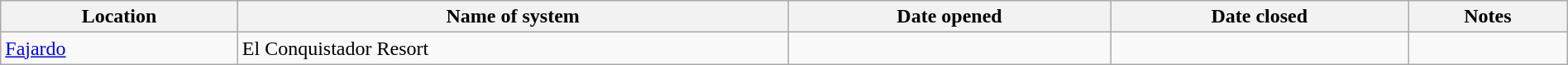<table class="wikitable" width=100%>
<tr>
<th>Location</th>
<th>Name of system</th>
<th>Date opened</th>
<th>Date closed</th>
<th>Notes</th>
</tr>
<tr>
<td><a href='#'>Fajardo</a></td>
<td>El Conquistador Resort </td>
<td></td>
<td></td>
<td></td>
</tr>
</table>
